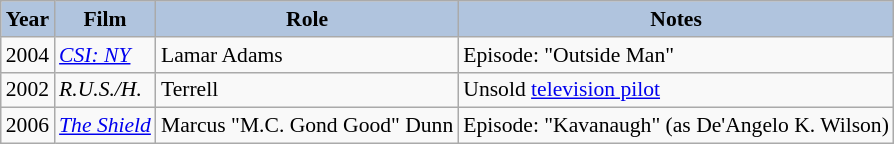<table class="wikitable" style="font-size:90%">
<tr style="text-align:center;">
<th style="background:#B0C4DE;">Year</th>
<th style="background:#B0C4DE;">Film</th>
<th style="background:#B0C4DE;">Role</th>
<th style="background:#B0C4DE;">Notes</th>
</tr>
<tr>
<td>2004</td>
<td><em><a href='#'>CSI: NY</a></em></td>
<td>Lamar Adams</td>
<td>Episode: "Outside Man"</td>
</tr>
<tr>
<td>2002</td>
<td><em>R.U.S./H.</em></td>
<td>Terrell</td>
<td>Unsold <a href='#'>television pilot</a></td>
</tr>
<tr>
<td>2006</td>
<td><em><a href='#'>The Shield</a></em></td>
<td>Marcus "M.C. Gond Good" Dunn</td>
<td>Episode: "Kavanaugh" (as De'Angelo K. Wilson)</td>
</tr>
</table>
